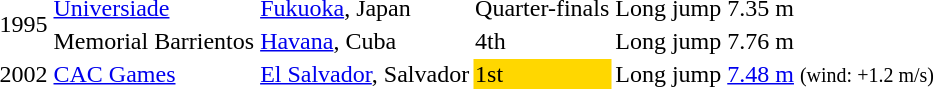<table>
<tr>
<td rowspan=2>1995</td>
<td><a href='#'>Universiade</a></td>
<td><a href='#'>Fukuoka</a>, Japan</td>
<td>Quarter-finals</td>
<td>Long jump</td>
<td>7.35 m</td>
</tr>
<tr>
<td>Memorial Barrientos</td>
<td><a href='#'>Havana</a>, Cuba</td>
<td>4th</td>
<td>Long jump</td>
<td>7.76 m</td>
</tr>
<tr>
<td>2002</td>
<td><a href='#'>CAC Games</a></td>
<td><a href='#'>El Salvador</a>, Salvador</td>
<td bgcolor=gold>1st</td>
<td>Long jump</td>
<td><a href='#'>7.48 m</a> <small>(wind: +1.2 m/s)</small></td>
</tr>
</table>
